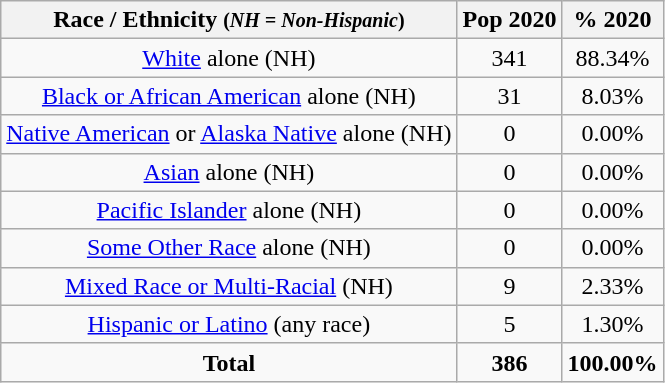<table class="wikitable" style="text-align:center;">
<tr>
<th>Race / Ethnicity <small>(<em>NH = Non-Hispanic</em>)</small></th>
<th>Pop 2020</th>
<th>% 2020</th>
</tr>
<tr>
<td><a href='#'>White</a> alone (NH)</td>
<td>341</td>
<td>88.34%</td>
</tr>
<tr>
<td><a href='#'>Black or African American</a> alone (NH)</td>
<td>31</td>
<td>8.03%</td>
</tr>
<tr>
<td><a href='#'>Native American</a> or <a href='#'>Alaska Native</a> alone (NH)</td>
<td>0</td>
<td>0.00%</td>
</tr>
<tr>
<td><a href='#'>Asian</a> alone (NH)</td>
<td>0</td>
<td>0.00%</td>
</tr>
<tr>
<td><a href='#'>Pacific Islander</a> alone (NH)</td>
<td>0</td>
<td>0.00%</td>
</tr>
<tr>
<td><a href='#'>Some Other Race</a> alone (NH)</td>
<td>0</td>
<td>0.00%</td>
</tr>
<tr>
<td><a href='#'>Mixed Race or Multi-Racial</a> (NH)</td>
<td>9</td>
<td>2.33%</td>
</tr>
<tr>
<td><a href='#'>Hispanic or Latino</a> (any race)</td>
<td>5</td>
<td>1.30%</td>
</tr>
<tr>
<td><strong>Total</strong></td>
<td><strong>386</strong></td>
<td><strong>100.00%</strong></td>
</tr>
</table>
